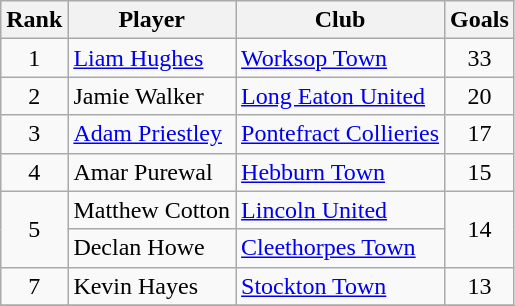<table class="wikitable" style="text-align:center">
<tr>
<th>Rank</th>
<th>Player</th>
<th>Club</th>
<th>Goals</th>
</tr>
<tr>
<td rowspan="1">1</td>
<td align=left><a href='#'> Liam Hughes</a></td>
<td align=left><a href='#'>Worksop Town</a></td>
<td rowspan="1">33</td>
</tr>
<tr>
<td rowspan="1">2</td>
<td align=left>Jamie Walker</td>
<td align=left><a href='#'>Long Eaton United</a></td>
<td rowspan="1">20</td>
</tr>
<tr>
<td rowspan="1">3</td>
<td align=left><a href='#'>Adam Priestley</a></td>
<td align=left><a href='#'>Pontefract Collieries</a></td>
<td rowspan="1">17</td>
</tr>
<tr>
<td rowspan="1">4</td>
<td align=left>Amar Purewal</td>
<td align=left><a href='#'>Hebburn Town</a></td>
<td rowspan="1">15</td>
</tr>
<tr>
<td rowspan="2">5</td>
<td align=left>Matthew Cotton</td>
<td align=left><a href='#'>Lincoln United</a></td>
<td rowspan="2">14</td>
</tr>
<tr>
<td align=left>Declan Howe</td>
<td align=left><a href='#'>Cleethorpes Town</a></td>
</tr>
<tr>
<td rowspan="1">7</td>
<td align=left>Kevin Hayes</td>
<td align=left><a href='#'>Stockton Town</a></td>
<td rowspan="1">13</td>
</tr>
<tr>
</tr>
</table>
